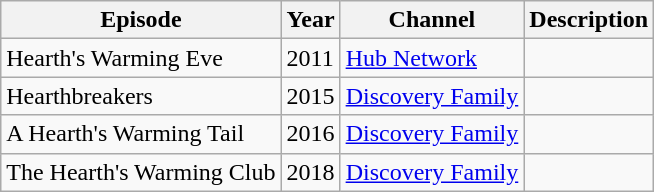<table class="wikitable">
<tr>
<th>Episode</th>
<th>Year</th>
<th>Channel</th>
<th>Description</th>
</tr>
<tr>
<td>Hearth's Warming Eve</td>
<td>2011</td>
<td><a href='#'>Hub Network</a></td>
<td></td>
</tr>
<tr>
<td>Hearthbreakers</td>
<td>2015</td>
<td><a href='#'>Discovery Family</a></td>
<td></td>
</tr>
<tr>
<td>A Hearth's Warming Tail</td>
<td>2016</td>
<td><a href='#'>Discovery Family</a></td>
<td></td>
</tr>
<tr>
<td>The Hearth's Warming Club</td>
<td>2018</td>
<td><a href='#'>Discovery Family</a></td>
<td></td>
</tr>
</table>
